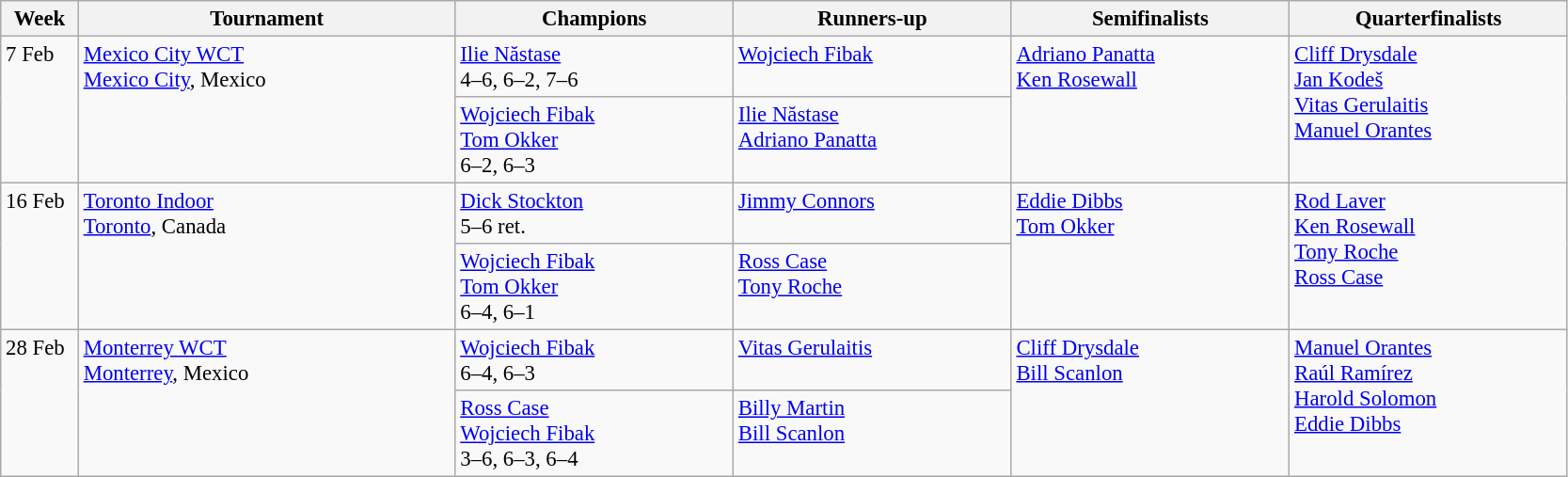<table class=wikitable style=font-size:95%>
<tr>
<th style="width:48px;">Week</th>
<th style="width:260px;">Tournament</th>
<th style="width:190px;">Champions</th>
<th style="width:190px;">Runners-up</th>
<th style="width:190px;">Semifinalists</th>
<th style="width:190px;">Quarterfinalists</th>
</tr>
<tr valign=top>
<td rowspan=2>7 Feb</td>
<td rowspan=2><a href='#'>Mexico City WCT</a><br> <a href='#'>Mexico City</a>, Mexico</td>
<td> <a href='#'>Ilie Năstase</a><br>4–6, 6–2, 7–6</td>
<td> <a href='#'>Wojciech Fibak</a></td>
<td rowspan=2> <a href='#'>Adriano Panatta</a><br> <a href='#'>Ken Rosewall</a></td>
<td rowspan=2> <a href='#'>Cliff Drysdale</a><br> <a href='#'>Jan Kodeš</a><br> <a href='#'>Vitas Gerulaitis</a><br> <a href='#'>Manuel Orantes</a></td>
</tr>
<tr valign=top>
<td> <a href='#'>Wojciech Fibak</a><br> <a href='#'>Tom Okker</a><br>6–2, 6–3</td>
<td> <a href='#'>Ilie Năstase</a><br> <a href='#'>Adriano Panatta</a></td>
</tr>
<tr valign=top>
<td rowspan=2>16 Feb</td>
<td rowspan=2><a href='#'>Toronto Indoor</a><br><a href='#'>Toronto</a>, Canada</td>
<td> <a href='#'>Dick Stockton</a><br>5–6 ret.</td>
<td> <a href='#'>Jimmy Connors</a></td>
<td rowspan=2> <a href='#'>Eddie Dibbs</a><br> <a href='#'>Tom Okker</a></td>
<td rowspan=2> <a href='#'>Rod Laver</a><br> <a href='#'>Ken Rosewall</a><br> <a href='#'>Tony Roche</a><br> <a href='#'>Ross Case</a></td>
</tr>
<tr valign=top>
<td> <a href='#'>Wojciech Fibak</a><br> <a href='#'>Tom Okker</a><br>6–4, 6–1</td>
<td> <a href='#'>Ross Case</a><br> <a href='#'>Tony Roche</a></td>
</tr>
<tr valign=top>
<td rowspan=2>28 Feb</td>
<td rowspan=2><a href='#'>Monterrey WCT</a><br> <a href='#'>Monterrey</a>, Mexico</td>
<td> <a href='#'>Wojciech Fibak</a><br>6–4, 6–3</td>
<td> <a href='#'>Vitas Gerulaitis</a></td>
<td rowspan=2> <a href='#'>Cliff Drysdale</a><br> <a href='#'>Bill Scanlon</a></td>
<td rowspan=2> <a href='#'>Manuel Orantes</a><br> <a href='#'>Raúl Ramírez</a><br> <a href='#'>Harold Solomon</a><br> <a href='#'>Eddie Dibbs</a></td>
</tr>
<tr valign=top>
<td> <a href='#'>Ross Case</a><br> <a href='#'>Wojciech Fibak</a><br>3–6, 6–3, 6–4</td>
<td> <a href='#'>Billy Martin</a><br> <a href='#'>Bill Scanlon</a></td>
</tr>
</table>
